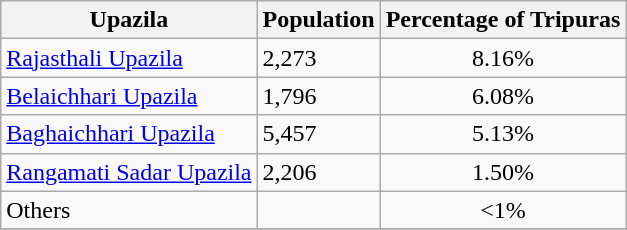<table class="wikitable sortable">
<tr>
<th>Upazila</th>
<th>Population</th>
<th>Percentage of Tripuras</th>
</tr>
<tr>
<td><a href='#'>Rajasthali Upazila</a></td>
<td>2,273</td>
<td align=center>8.16%</td>
</tr>
<tr>
<td><a href='#'>Belaichhari Upazila</a></td>
<td>1,796</td>
<td align=center>6.08%</td>
</tr>
<tr>
<td><a href='#'>Baghaichhari Upazila</a></td>
<td>5,457</td>
<td align=center>5.13%</td>
</tr>
<tr>
<td><a href='#'>Rangamati Sadar Upazila</a></td>
<td>2,206</td>
<td align=center>1.50%</td>
</tr>
<tr>
<td>Others</td>
<td></td>
<td align=center><1%</td>
</tr>
<tr>
</tr>
</table>
